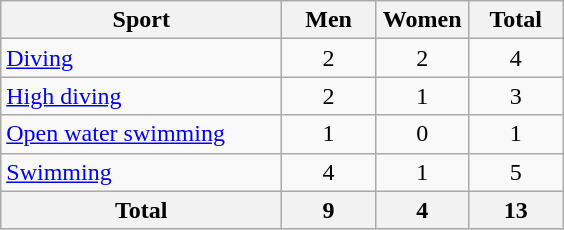<table class="wikitable sortable" style="text-align:center;">
<tr>
<th width=180>Sport</th>
<th width=55>Men</th>
<th width=55>Women</th>
<th width=55>Total</th>
</tr>
<tr>
<td align=left><a href='#'>Diving</a></td>
<td>2</td>
<td>2</td>
<td>4</td>
</tr>
<tr>
<td align=left><a href='#'>High diving</a></td>
<td>2</td>
<td>1</td>
<td>3</td>
</tr>
<tr>
<td align=left><a href='#'>Open water swimming</a></td>
<td>1</td>
<td>0</td>
<td>1</td>
</tr>
<tr>
<td align=left><a href='#'>Swimming</a></td>
<td>4</td>
<td>1</td>
<td>5</td>
</tr>
<tr>
<th>Total</th>
<th>9</th>
<th>4</th>
<th>13</th>
</tr>
</table>
